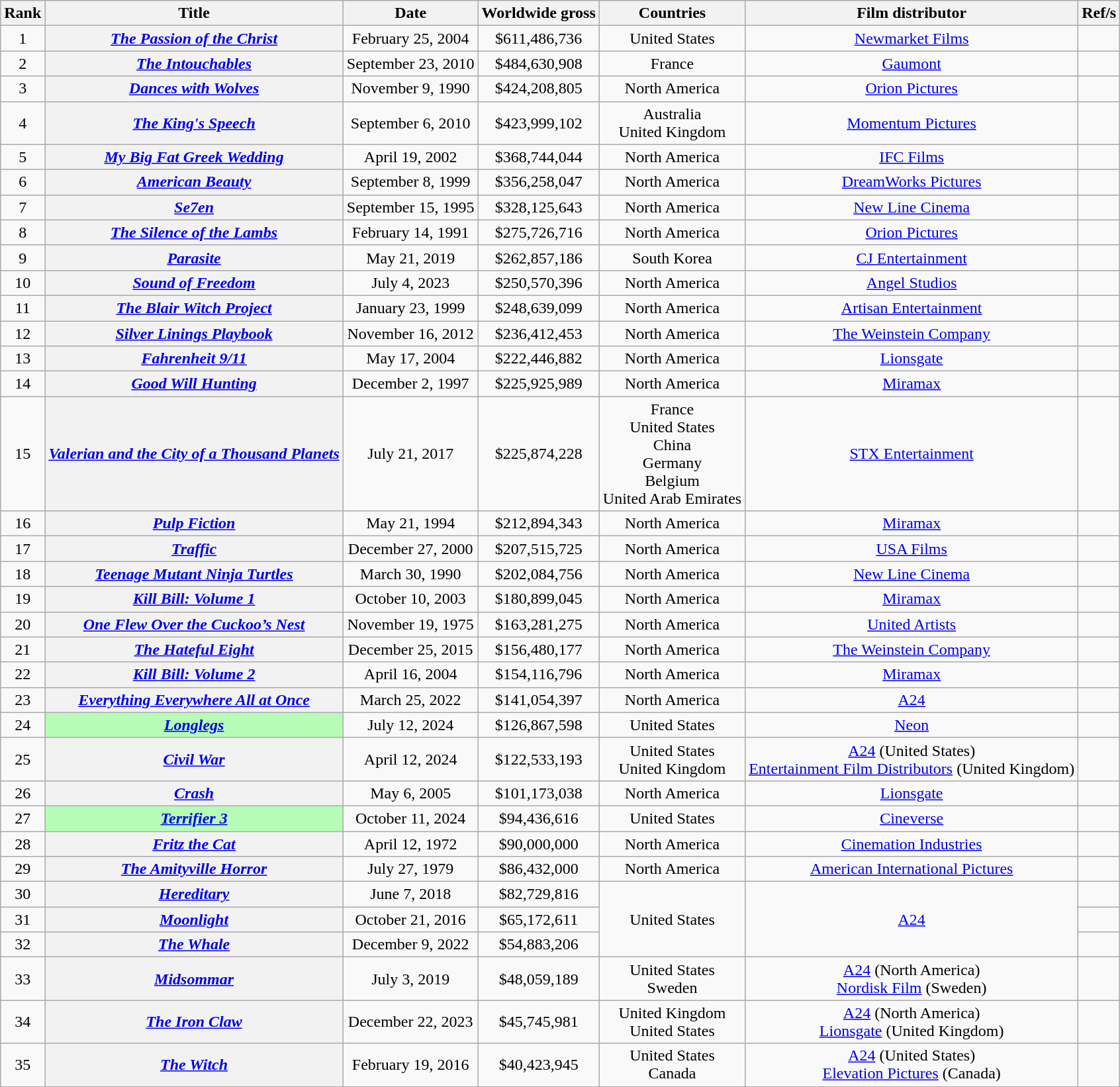<table class="wikitable sortable" style="text-align:center">
<tr>
<th>Rank</th>
<th>Title</th>
<th>Date</th>
<th>Worldwide gross</th>
<th>Countries</th>
<th>Film distributor</th>
<th>Ref/s</th>
</tr>
<tr>
<td>1</td>
<th scope="row"><em><a href='#'>The Passion of the Christ</a></em></th>
<td>February 25, 2004</td>
<td>$611,486,736</td>
<td>United States</td>
<td><a href='#'>Newmarket Films</a></td>
<td></td>
</tr>
<tr>
<td>2</td>
<th scope="row"><em><a href='#'>The Intouchables</a></em></th>
<td>September 23, 2010</td>
<td>$484,630,908</td>
<td>France</td>
<td><a href='#'>Gaumont</a></td>
<td></td>
</tr>
<tr>
<td>3</td>
<th scope="row"><em><a href='#'>Dances with Wolves</a></em></th>
<td>November 9, 1990</td>
<td>$424,208,805</td>
<td>North America</td>
<td><a href='#'>Orion Pictures</a></td>
<td></td>
</tr>
<tr>
<td>4</td>
<th scope="row"><em><a href='#'>The King's Speech</a></em></th>
<td>September 6, 2010</td>
<td>$423,999,102</td>
<td>Australia<br>United Kingdom</td>
<td><a href='#'>Momentum Pictures</a></td>
<td></td>
</tr>
<tr>
<td>5</td>
<th scope="row"><em><a href='#'>My Big Fat Greek Wedding</a></em></th>
<td>April 19, 2002</td>
<td>$368,744,044</td>
<td>North America</td>
<td><a href='#'>IFC Films</a></td>
<td></td>
</tr>
<tr>
<td>6</td>
<th scope="row"><em><a href='#'>American Beauty</a></em></th>
<td>September 8, 1999</td>
<td>$356,258,047</td>
<td>North America</td>
<td><a href='#'>DreamWorks Pictures</a></td>
<td></td>
</tr>
<tr>
<td>7</td>
<th scope="row"><a href='#'><em>Se7en</em></a></th>
<td>September 15, 1995</td>
<td>$328,125,643</td>
<td>North America</td>
<td><a href='#'>New Line Cinema</a></td>
<td></td>
</tr>
<tr>
<td>8</td>
<th scope="row"><em><a href='#'>The Silence of the Lambs</a></em></th>
<td>February 14, 1991</td>
<td>$275,726,716</td>
<td>North America</td>
<td><a href='#'>Orion Pictures</a></td>
<td></td>
</tr>
<tr>
<td>9</td>
<th scope="row"><em><a href='#'>Parasite</a></em></th>
<td>May 21, 2019</td>
<td>$262,857,186</td>
<td>South Korea</td>
<td><a href='#'>CJ Entertainment</a></td>
<td></td>
</tr>
<tr>
<td>10</td>
<th scope="row"><em><a href='#'>Sound of Freedom</a></em></th>
<td>July 4, 2023</td>
<td>$250,570,396</td>
<td>North America</td>
<td><a href='#'>Angel Studios</a></td>
<td></td>
</tr>
<tr>
<td>11</td>
<th scope="row"><em><a href='#'>The Blair Witch Project</a></em></th>
<td>January 23, 1999</td>
<td>$248,639,099</td>
<td>North America</td>
<td><a href='#'>Artisan Entertainment</a></td>
<td></td>
</tr>
<tr>
<td>12</td>
<th scope="row"><em><a href='#'>Silver Linings Playbook</a></em></th>
<td>November 16, 2012</td>
<td>$236,412,453</td>
<td>North America</td>
<td><a href='#'>The Weinstein Company</a></td>
<td></td>
</tr>
<tr>
<td>13</td>
<th scope="row"><em><a href='#'>Fahrenheit 9/11</a></em></th>
<td>May 17, 2004</td>
<td>$222,446,882</td>
<td>North America</td>
<td><a href='#'>Lionsgate</a></td>
<td></td>
</tr>
<tr>
<td>14</td>
<th scope="row"><em><a href='#'>Good Will Hunting</a></em></th>
<td>December 2, 1997</td>
<td>$225,925,989</td>
<td>North America</td>
<td><a href='#'>Miramax</a></td>
<td></td>
</tr>
<tr>
<td>15</td>
<th scope="row"><em><a href='#'>Valerian and the City of a Thousand Planets</a></em></th>
<td>July 21, 2017</td>
<td>$225,874,228</td>
<td>France<br>United States<br>China<br>Germany<br>Belgium<br>United Arab Emirates</td>
<td><a href='#'>STX Entertainment</a></td>
<td></td>
</tr>
<tr>
<td>16</td>
<th scope="row"><em><a href='#'>Pulp Fiction</a></em></th>
<td>May 21, 1994</td>
<td>$212,894,343</td>
<td>North America</td>
<td><a href='#'>Miramax</a></td>
<td></td>
</tr>
<tr>
<td>17</td>
<th scope="row"><a href='#'><em>Traffic</em></a></th>
<td>December 27, 2000</td>
<td>$207,515,725</td>
<td>North America</td>
<td><a href='#'>USA Films</a></td>
<td></td>
</tr>
<tr>
<td>18</td>
<th><em><a href='#'>Teenage Mutant Ninja Turtles</a></em></th>
<td>March 30, 1990</td>
<td>$202,084,756</td>
<td>North America</td>
<td><a href='#'>New Line Cinema</a></td>
<td></td>
</tr>
<tr>
<td>19</td>
<th scope="row"><em><a href='#'>Kill Bill: Volume 1</a></em></th>
<td>October 10, 2003</td>
<td>$180,899,045</td>
<td>North America</td>
<td><a href='#'>Miramax</a></td>
<td></td>
</tr>
<tr>
<td>20</td>
<th scope="row"><em><a href='#'>One Flew Over the Cuckoo’s Nest</a></em></th>
<td>November 19, 1975</td>
<td>$163,281,275</td>
<td>North America</td>
<td><a href='#'>United Artists</a></td>
<td></td>
</tr>
<tr>
<td>21</td>
<th scope="row"><em><a href='#'>The Hateful Eight</a></em></th>
<td>December 25, 2015</td>
<td>$156,480,177</td>
<td>North America</td>
<td><a href='#'>The Weinstein Company</a></td>
<td></td>
</tr>
<tr>
<td>22</td>
<th scope="row"><em><a href='#'>Kill Bill: Volume 2</a></em></th>
<td>April 16, 2004</td>
<td>$154,116,796</td>
<td>North America</td>
<td><a href='#'>Miramax</a></td>
<td></td>
</tr>
<tr>
<td>23</td>
<th scope="row"><em><a href='#'>Everything Everywhere All at Once</a></em></th>
<td>March 25, 2022</td>
<td>$141,054,397</td>
<td>North America</td>
<td><a href='#'>A24</a></td>
<td></td>
</tr>
<tr>
<td>24</td>
<th scope="row" style="background:#b6fcb6;"><em><a href='#'>Longlegs</a></em> </th>
<td>July 12, 2024</td>
<td>$126,867,598</td>
<td>United States</td>
<td><a href='#'>Neon</a></td>
<td></td>
</tr>
<tr>
<td>25</td>
<th scope="row"><em><a href='#'>Civil War</a></em></th>
<td>April 12, 2024</td>
<td>$122,533,193</td>
<td>United States<br>United Kingdom</td>
<td><a href='#'>A24</a> (United States)<br><a href='#'>Entertainment Film Distributors</a> (United Kingdom)</td>
<td></td>
</tr>
<tr>
<td>26</td>
<th scope="row"><em><a href='#'>Crash</a></em></th>
<td>May 6, 2005</td>
<td>$101,173,038</td>
<td>North America</td>
<td><a href='#'>Lionsgate</a></td>
<td></td>
</tr>
<tr>
<td>27</td>
<th scope="row" style="background:#b6fcb6;"><em><a href='#'>Terrifier 3</a></em> </th>
<td>October 11, 2024</td>
<td>$94,436,616</td>
<td>United States</td>
<td><a href='#'>Cineverse</a></td>
<td></td>
</tr>
<tr>
<td>28</td>
<th scope="row"><em><a href='#'>Fritz the Cat</a></em></th>
<td>April 12, 1972</td>
<td>$90,000,000</td>
<td>North America</td>
<td><a href='#'>Cinemation Industries</a></td>
<td></td>
</tr>
<tr>
<td>29</td>
<th><em><a href='#'>The Amityville Horror</a></em></th>
<td>July 27, 1979</td>
<td>$86,432,000</td>
<td>North America</td>
<td><a href='#'>American International Pictures</a></td>
<td></td>
</tr>
<tr>
<td>30</td>
<th scope="row"><em><a href='#'>Hereditary</a></em></th>
<td>June 7, 2018</td>
<td>$82,729,816</td>
<td rowspan="3">United States</td>
<td rowspan="3"><a href='#'>A24</a></td>
<td></td>
</tr>
<tr>
<td>31</td>
<th scope="row"><em><a href='#'>Moonlight</a></em></th>
<td>October 21, 2016</td>
<td>$65,172,611</td>
<td></td>
</tr>
<tr>
<td>32</td>
<th scope="row"><em><a href='#'>The Whale</a></em></th>
<td>December 9, 2022</td>
<td>$54,883,206</td>
<td></td>
</tr>
<tr>
<td>33</td>
<th scope="row"><em><a href='#'>Midsommar</a></em></th>
<td>July 3, 2019</td>
<td>$48,059,189</td>
<td>United States<br>Sweden</td>
<td><a href='#'>A24</a> (North America)<br><a href='#'>Nordisk Film</a> (Sweden)</td>
<td></td>
</tr>
<tr>
<td>34</td>
<th scope="row"><em><a href='#'>The Iron Claw</a></em></th>
<td>December 22, 2023</td>
<td>$45,745,981</td>
<td>United Kingdom<br>United States</td>
<td><a href='#'>A24</a> (North America)<br><a href='#'>Lionsgate</a> (United Kingdom)</td>
<td></td>
</tr>
<tr>
<td>35</td>
<th scope="row"><em><a href='#'>The Witch</a></em></th>
<td>February 19, 2016</td>
<td>$40,423,945</td>
<td>United States<br>Canada</td>
<td><a href='#'>A24</a> (United States)<br><a href='#'>Elevation Pictures</a> (Canada)</td>
<td></td>
</tr>
</table>
